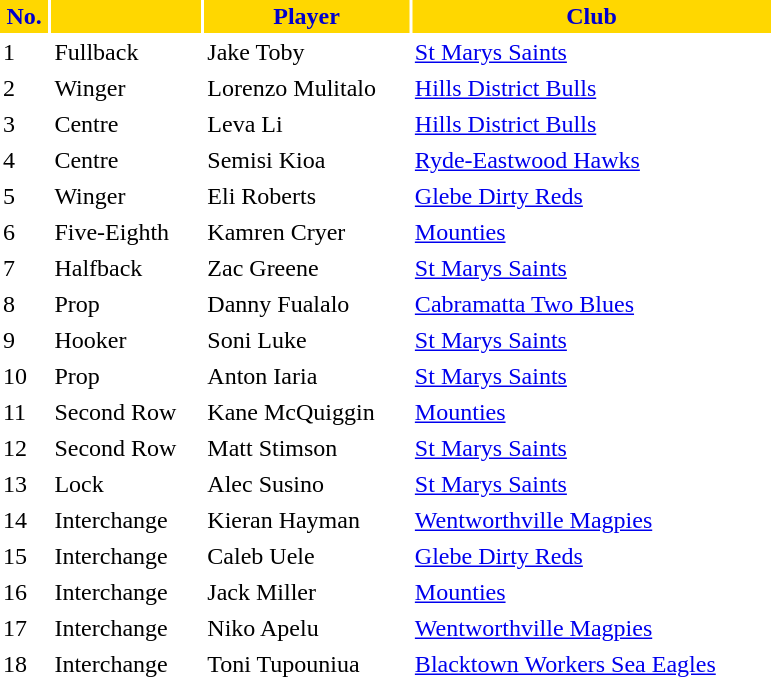<table class="sortable" border="0" cellspacing="2" cellpadding="2" style="width:41%;" style="text-align:center;">
<tr style="background:gold; color:#0000cd;">
<th>No.</th>
<th></th>
<th>Player</th>
<th>Club</th>
</tr>
<tr>
<td>1</td>
<td>Fullback</td>
<td align=left>Jake Toby</td>
<td align=left> <a href='#'>St Marys Saints</a></td>
</tr>
<tr>
<td>2</td>
<td>Winger</td>
<td align=left>Lorenzo Mulitalo</td>
<td align=left> <a href='#'>Hills District Bulls</a></td>
</tr>
<tr>
<td>3</td>
<td>Centre</td>
<td align=left>Leva Li</td>
<td align=left> <a href='#'>Hills District Bulls</a></td>
</tr>
<tr>
<td>4</td>
<td>Centre</td>
<td align=left>Semisi Kioa</td>
<td align=left> <a href='#'>Ryde-Eastwood Hawks</a></td>
</tr>
<tr>
<td>5</td>
<td>Winger</td>
<td align=left>Eli Roberts</td>
<td align=left> <a href='#'>Glebe Dirty Reds</a></td>
</tr>
<tr>
<td>6</td>
<td>Five-Eighth</td>
<td align=left>Kamren Cryer</td>
<td align=left> <a href='#'>Mounties</a></td>
</tr>
<tr>
<td>7</td>
<td>Halfback</td>
<td align=left>Zac Greene</td>
<td align=left> <a href='#'>St Marys Saints</a></td>
</tr>
<tr>
<td>8</td>
<td>Prop</td>
<td align=left>Danny Fualalo</td>
<td align=left> <a href='#'>Cabramatta Two Blues</a></td>
</tr>
<tr>
<td>9</td>
<td>Hooker</td>
<td align=left>Soni Luke</td>
<td align=left> <a href='#'>St Marys Saints</a></td>
</tr>
<tr>
<td>10</td>
<td>Prop</td>
<td align=left>Anton Iaria</td>
<td align=left> <a href='#'>St Marys Saints</a></td>
</tr>
<tr>
<td>11</td>
<td>Second Row</td>
<td align=left>Kane McQuiggin</td>
<td align=left> <a href='#'>Mounties</a></td>
</tr>
<tr>
<td>12</td>
<td>Second Row</td>
<td align=left>Matt Stimson</td>
<td align=left> <a href='#'>St Marys Saints</a></td>
</tr>
<tr>
<td>13</td>
<td>Lock</td>
<td align=left>Alec Susino</td>
<td align=left> <a href='#'>St Marys Saints</a></td>
</tr>
<tr>
<td>14</td>
<td>Interchange</td>
<td align=left>Kieran Hayman</td>
<td align=left> <a href='#'>Wentworthville Magpies</a></td>
</tr>
<tr>
<td>15</td>
<td>Interchange</td>
<td align=left>Caleb Uele</td>
<td align=left> <a href='#'>Glebe Dirty Reds</a></td>
</tr>
<tr>
<td>16</td>
<td>Interchange</td>
<td align=left>Jack Miller</td>
<td align=left> <a href='#'>Mounties</a></td>
</tr>
<tr>
<td>17</td>
<td>Interchange</td>
<td align=left>Niko Apelu</td>
<td align=left> <a href='#'>Wentworthville Magpies</a></td>
</tr>
<tr>
<td>18</td>
<td>Interchange</td>
<td align=left>Toni Tupouniua</td>
<td align=left> <a href='#'>Blacktown Workers Sea Eagles</a></td>
</tr>
</table>
